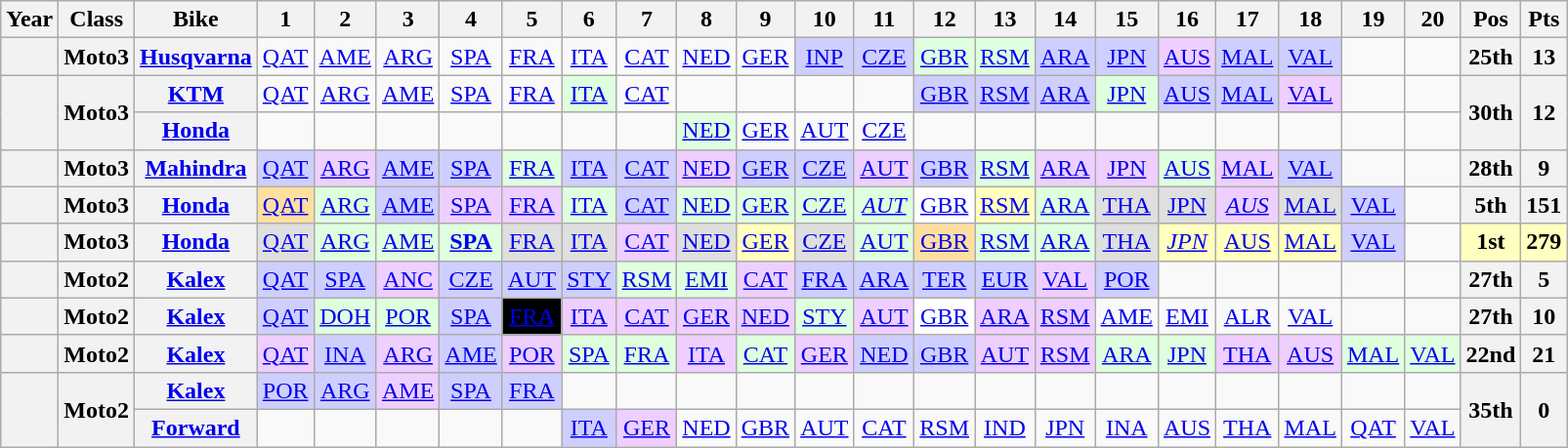<table class="wikitable" style="text-align:center">
<tr>
<th>Year</th>
<th>Class</th>
<th>Bike</th>
<th>1</th>
<th>2</th>
<th>3</th>
<th>4</th>
<th>5</th>
<th>6</th>
<th>7</th>
<th>8</th>
<th>9</th>
<th>10</th>
<th>11</th>
<th>12</th>
<th>13</th>
<th>14</th>
<th>15</th>
<th>16</th>
<th>17</th>
<th>18</th>
<th>19</th>
<th>20</th>
<th>Pos</th>
<th>Pts</th>
</tr>
<tr>
<th></th>
<th>Moto3</th>
<th><a href='#'>Husqvarna</a></th>
<td><a href='#'>QAT</a></td>
<td><a href='#'>AME</a></td>
<td><a href='#'>ARG</a></td>
<td><a href='#'>SPA</a></td>
<td><a href='#'>FRA</a></td>
<td><a href='#'>ITA</a></td>
<td><a href='#'>CAT</a></td>
<td><a href='#'>NED</a></td>
<td><a href='#'>GER</a></td>
<td style="background:#CFCFFF;"><a href='#'>INP</a><br></td>
<td style="background:#CFCFFF;"><a href='#'>CZE</a><br></td>
<td style="background:#dfffdf;"><a href='#'>GBR</a><br></td>
<td style="background:#dfffdf;"><a href='#'>RSM</a><br></td>
<td style="background:#CFCFFF;"><a href='#'>ARA</a><br></td>
<td style="background:#CFCFFF;"><a href='#'>JPN</a><br></td>
<td style="background:#EFCFFF;"><a href='#'>AUS</a><br></td>
<td style="background:#CFCFFF;"><a href='#'>MAL</a><br></td>
<td style="background:#CFCFFF;"><a href='#'>VAL</a><br></td>
<td></td>
<td></td>
<th>25th</th>
<th>13</th>
</tr>
<tr>
<th rowspan=2></th>
<th rowspan=2>Moto3</th>
<th><a href='#'>KTM</a></th>
<td><a href='#'>QAT</a></td>
<td><a href='#'>ARG</a></td>
<td><a href='#'>AME</a></td>
<td><a href='#'>SPA</a></td>
<td><a href='#'>FRA</a></td>
<td style="background:#dfffdf;"><a href='#'>ITA</a><br></td>
<td><a href='#'>CAT</a></td>
<td></td>
<td></td>
<td></td>
<td></td>
<td style="background:#cfcfff;"><a href='#'>GBR</a><br></td>
<td style="background:#cfcfff;"><a href='#'>RSM</a><br></td>
<td style="background:#cfcfff;"><a href='#'>ARA</a><br></td>
<td style="background:#dfffdf;"><a href='#'>JPN</a><br></td>
<td style="background:#cfcfff;"><a href='#'>AUS</a><br></td>
<td style="background:#cfcfff;"><a href='#'>MAL</a><br></td>
<td style="background:#efcfff;"><a href='#'>VAL</a><br></td>
<td></td>
<td></td>
<th rowspan=2>30th</th>
<th rowspan=2>12</th>
</tr>
<tr>
<th><a href='#'>Honda</a></th>
<td></td>
<td></td>
<td></td>
<td></td>
<td></td>
<td></td>
<td></td>
<td style="background:#dfffdf;"><a href='#'>NED</a><br></td>
<td><a href='#'>GER</a></td>
<td><a href='#'>AUT</a></td>
<td><a href='#'>CZE</a></td>
<td></td>
<td></td>
<td></td>
<td></td>
<td></td>
<td></td>
<td></td>
<td></td>
<td></td>
</tr>
<tr>
<th></th>
<th>Moto3</th>
<th><a href='#'>Mahindra</a></th>
<td style="background:#CFCFFF;"><a href='#'>QAT</a><br></td>
<td style="background:#efcfff;"><a href='#'>ARG</a><br></td>
<td style="background:#CFCFFF;"><a href='#'>AME</a><br></td>
<td style="background:#CFCFFF;"><a href='#'>SPA</a><br></td>
<td style="background:#dfffdf;"><a href='#'>FRA</a><br></td>
<td style="background:#CFCFFF;"><a href='#'>ITA</a><br></td>
<td style="background:#CFCFFF;"><a href='#'>CAT</a><br></td>
<td style="background:#efcfff;"><a href='#'>NED</a><br></td>
<td style="background:#CFCFFF;"><a href='#'>GER</a><br></td>
<td style="background:#CFCFFF;"><a href='#'>CZE</a><br></td>
<td style="background:#efcfff;"><a href='#'>AUT</a><br></td>
<td style="background:#CFCFFF;"><a href='#'>GBR</a><br></td>
<td style="background:#dfffdf;"><a href='#'>RSM</a><br></td>
<td style="background:#efcfff;"><a href='#'>ARA</a><br></td>
<td style="background:#efcfff;"><a href='#'>JPN</a><br></td>
<td style="background:#dfffdf;"><a href='#'>AUS</a><br></td>
<td style="background:#efcfff;"><a href='#'>MAL</a><br></td>
<td style="background:#CFCFFF;"><a href='#'>VAL</a><br></td>
<td></td>
<td></td>
<th>28th</th>
<th>9</th>
</tr>
<tr>
<th></th>
<th>Moto3</th>
<th><a href='#'>Honda</a></th>
<td style="background:#FFDF9F;"><a href='#'>QAT</a><br></td>
<td style="background:#DFFFDF;"><a href='#'>ARG</a><br></td>
<td style="background:#CFCFFF;"><a href='#'>AME</a><br></td>
<td style="background:#efcfff;"><a href='#'>SPA</a><br></td>
<td style="background:#efcfff;"><a href='#'>FRA</a><br></td>
<td style="background:#DFFFDF;"><a href='#'>ITA</a><br></td>
<td style="background:#CFCFFF;"><a href='#'>CAT</a><br></td>
<td style="background:#DFFFDF;"><a href='#'>NED</a><br></td>
<td style="background:#DFFFDF;"><a href='#'>GER</a><br></td>
<td style="background:#DFFFDF;"><a href='#'>CZE</a><br></td>
<td style="background:#DFFFDF;"><em><a href='#'>AUT</a></em><br></td>
<td style="background:#FFFFFF;"><a href='#'>GBR</a><br></td>
<td style="background:#ffffbf;"><a href='#'>RSM</a><br></td>
<td style="background:#DFFFDF;"><a href='#'>ARA</a><br></td>
<td style="background:#DFDFDF;"><a href='#'>THA</a><br></td>
<td style="background:#DFDFDF;"><a href='#'>JPN</a><br></td>
<td style="background:#EFCFFF;"><em><a href='#'>AUS</a></em><br></td>
<td style="background:#DFDFDF;"><a href='#'>MAL</a><br></td>
<td style="background:#CFCFFF;"><a href='#'>VAL</a><br></td>
<td></td>
<th>5th</th>
<th>151</th>
</tr>
<tr>
<th></th>
<th>Moto3</th>
<th><a href='#'>Honda</a></th>
<td style="background:#dfdfdf;"><a href='#'>QAT</a><br></td>
<td style="background:#dfffdf;"><a href='#'>ARG</a><br></td>
<td style="background:#dfffdf;"><a href='#'>AME</a><br></td>
<td style="background:#dfffdf;"><strong><a href='#'>SPA</a></strong><br></td>
<td style="background:#dfdfdf;"><a href='#'>FRA</a><br></td>
<td style="background:#dfdfdf;"><a href='#'>ITA</a><br></td>
<td style="background:#efcfff;"><a href='#'>CAT</a><br></td>
<td style="background:#dfdfdf;"><a href='#'>NED</a><br></td>
<td style="background:#ffffbf;"><a href='#'>GER</a><br></td>
<td style="background:#dfdfdf;"><a href='#'>CZE</a><br></td>
<td style="background:#dfffdf;"><a href='#'>AUT</a><br></td>
<td style="background:#ffdf9f;"><a href='#'>GBR</a><br></td>
<td style="background:#dfffdf;"><a href='#'>RSM</a><br></td>
<td style="background:#dfffdf;"><a href='#'>ARA</a><br></td>
<td style="background:#dfdfdf;"><a href='#'>THA</a><br></td>
<td style="background:#ffffbf;"><em><a href='#'>JPN</a></em><br></td>
<td style="background:#ffffbf;"><a href='#'>AUS</a><br></td>
<td style="background:#ffffbf;"><a href='#'>MAL</a><br></td>
<td style="background:#cfcfff;"><a href='#'>VAL</a><br></td>
<td></td>
<th style="background:#ffffbf;">1st</th>
<th style="background:#ffffbf;">279</th>
</tr>
<tr>
<th></th>
<th>Moto2</th>
<th><a href='#'>Kalex</a></th>
<td style="background:#cfcfff;"><a href='#'>QAT</a><br></td>
<td style="background:#cfcfff;"><a href='#'>SPA</a><br></td>
<td style="background:#efcfff;"><a href='#'>ANC</a><br></td>
<td style="background:#cfcfff;"><a href='#'>CZE</a><br></td>
<td style="background:#cfcfff;"><a href='#'>AUT</a><br></td>
<td style="background:#cfcfff;"><a href='#'>STY</a><br></td>
<td style="background:#dfffdf;"><a href='#'>RSM</a><br></td>
<td style="background:#dfffdf;"><a href='#'>EMI</a><br></td>
<td style="background:#efcfff;"><a href='#'>CAT</a><br></td>
<td style="background:#cfcfff;"><a href='#'>FRA</a><br></td>
<td style="background:#cfcfff;"><a href='#'>ARA</a><br></td>
<td style="background:#cfcfff;"><a href='#'>TER</a><br></td>
<td style="background:#cfcfff;"><a href='#'>EUR</a><br></td>
<td style="background:#efcfff;"><a href='#'>VAL</a><br></td>
<td style="background:#cfcfff;"><a href='#'>POR</a><br></td>
<td></td>
<td></td>
<td></td>
<td></td>
<td></td>
<th>27th</th>
<th>5</th>
</tr>
<tr>
<th></th>
<th>Moto2</th>
<th><a href='#'>Kalex</a></th>
<td style="background:#cfcfff;"><a href='#'>QAT</a><br></td>
<td style="background:#dfffdf;"><a href='#'>DOH</a><br></td>
<td style="background:#dfffdf;"><a href='#'>POR</a><br></td>
<td style="background:#cfcfff;"><a href='#'>SPA</a><br></td>
<td style="background:black; color:white;"><a href='#'><span>FRA</span></a><br></td>
<td style="background:#efcfff;"><a href='#'>ITA</a><br></td>
<td style="background:#efcfff;"><a href='#'>CAT</a><br></td>
<td style="background:#efcfff;"><a href='#'>GER</a><br></td>
<td style="background:#efcfff;"><a href='#'>NED</a><br></td>
<td style="background:#dfffdf;"><a href='#'>STY</a><br></td>
<td style="background:#efcfff;"><a href='#'>AUT</a><br></td>
<td style="background:#ffffff;"><a href='#'>GBR</a><br></td>
<td style="background:#efcfff;"><a href='#'>ARA</a><br></td>
<td style="background:#efcfff;"><a href='#'>RSM</a><br></td>
<td><a href='#'>AME</a></td>
<td><a href='#'>EMI</a></td>
<td><a href='#'>ALR</a></td>
<td><a href='#'>VAL</a></td>
<td></td>
<td></td>
<th>27th</th>
<th>10</th>
</tr>
<tr>
<th></th>
<th>Moto2</th>
<th><a href='#'>Kalex</a></th>
<td style="background:#efcfff;"><a href='#'>QAT</a><br></td>
<td style="background:#cfcfff;"><a href='#'>INA</a><br></td>
<td style="background:#efcfff;"><a href='#'>ARG</a><br></td>
<td style="background:#cfcfff;"><a href='#'>AME</a><br></td>
<td style="background:#efcfff;"><a href='#'>POR</a><br></td>
<td style="background:#dfffdf;"><a href='#'>SPA</a><br></td>
<td style="background:#dfffdf;"><a href='#'>FRA</a><br></td>
<td style="background:#efcfff;"><a href='#'>ITA</a><br></td>
<td style="background:#dfffdf;"><a href='#'>CAT</a><br></td>
<td style="background:#efcfff;"><a href='#'>GER</a><br></td>
<td style="background:#cfcfff;"><a href='#'>NED</a><br></td>
<td style="background:#cfcfff;"><a href='#'>GBR</a><br></td>
<td style="background:#efcfff;"><a href='#'>AUT</a><br></td>
<td style="background:#efcfff;"><a href='#'>RSM</a><br></td>
<td style="background:#dfffdf;"><a href='#'>ARA</a><br></td>
<td style="background:#dfffdf;"><a href='#'>JPN</a><br></td>
<td style="background:#efcfff;"><a href='#'>THA</a><br></td>
<td style="background:#efcfff;"><a href='#'>AUS</a><br></td>
<td style="background:#dfffdf;"><a href='#'>MAL</a><br></td>
<td style="background:#dfffdf;"><a href='#'>VAL</a><br></td>
<th>22nd</th>
<th>21</th>
</tr>
<tr>
<th rowspan=2></th>
<th rowspan=2>Moto2</th>
<th align="left"><a href='#'>Kalex</a></th>
<td style="background:#cfcfff;"><a href='#'>POR</a><br></td>
<td style="background:#cfcfff;"><a href='#'>ARG</a><br></td>
<td style="background:#efcfff;"><a href='#'>AME</a><br></td>
<td style="background:#cfcfff;"><a href='#'>SPA</a><br></td>
<td style="background:#cfcfff;"><a href='#'>FRA</a><br></td>
<td></td>
<td></td>
<td></td>
<td></td>
<td></td>
<td></td>
<td></td>
<td></td>
<td></td>
<td></td>
<td></td>
<td></td>
<td></td>
<td></td>
<td></td>
<th rowspan=2>35th</th>
<th rowspan=2>0</th>
</tr>
<tr>
<th><a href='#'>Forward</a></th>
<td></td>
<td></td>
<td></td>
<td></td>
<td></td>
<td style="background:#cfcfff;"><a href='#'>ITA</a><br></td>
<td style="background:#efcfff;"><a href='#'>GER</a><br></td>
<td><a href='#'>NED</a></td>
<td><a href='#'>GBR</a></td>
<td><a href='#'>AUT</a></td>
<td><a href='#'>CAT</a></td>
<td><a href='#'>RSM</a></td>
<td><a href='#'>IND</a></td>
<td><a href='#'>JPN</a></td>
<td><a href='#'>INA</a></td>
<td><a href='#'>AUS</a></td>
<td><a href='#'>THA</a></td>
<td><a href='#'>MAL</a></td>
<td><a href='#'>QAT</a></td>
<td><a href='#'>VAL</a></td>
</tr>
</table>
